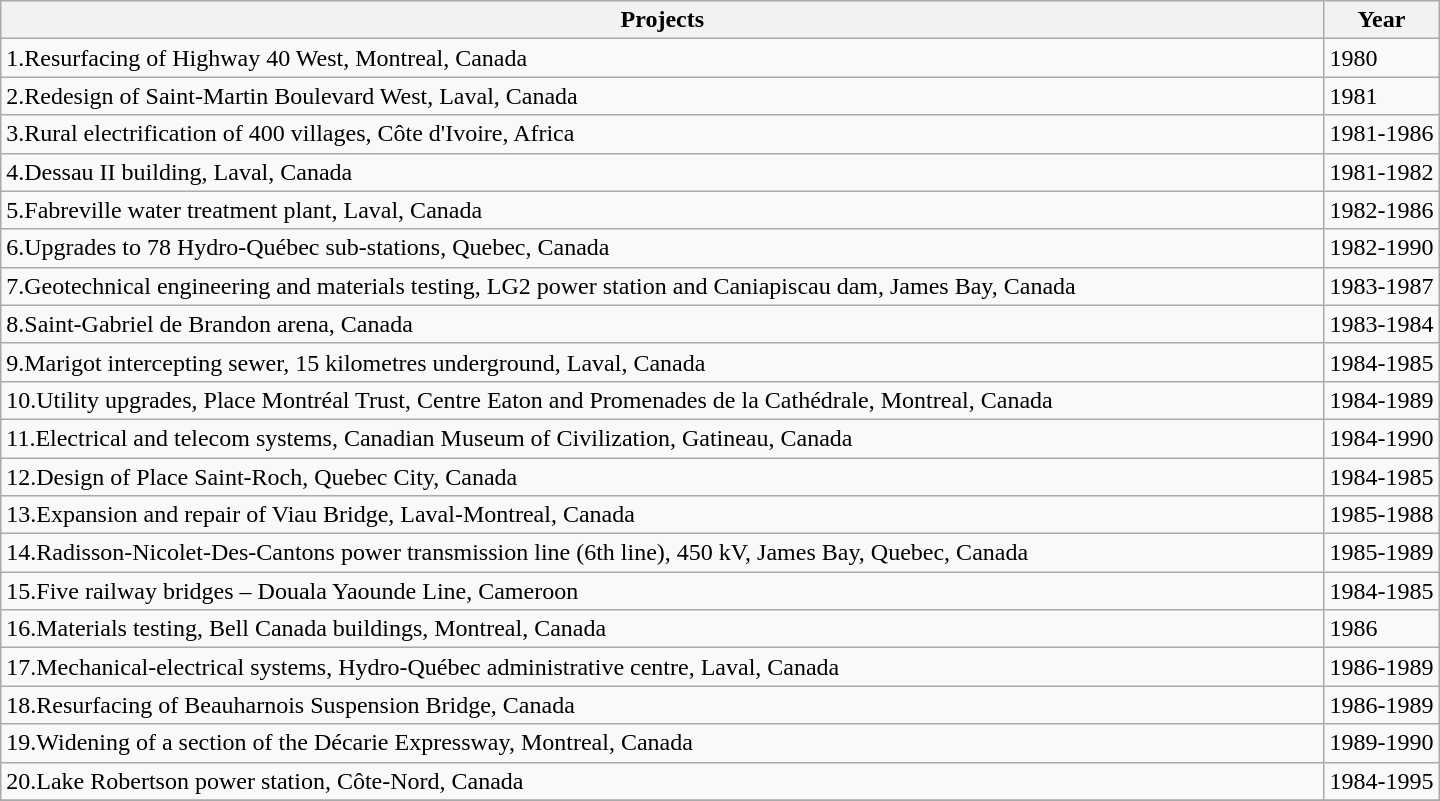<table class="wikitable">
<tr>
<th>Projects</th>
<th width="8%">Year</th>
</tr>
<tr>
<td>1.Resurfacing of Highway 40 West, Montreal, Canada</td>
<td>1980</td>
</tr>
<tr>
<td>2.Redesign of Saint-Martin Boulevard West, Laval, Canada</td>
<td>1981</td>
</tr>
<tr>
<td>3.Rural electrification of 400 villages, Côte d'Ivoire, Africa</td>
<td>1981-1986</td>
</tr>
<tr>
<td>4.Dessau II building, Laval, Canada</td>
<td>1981-1982</td>
</tr>
<tr>
<td>5.Fabreville water treatment plant, Laval, Canada</td>
<td>1982-1986</td>
</tr>
<tr>
<td>6.Upgrades to 78 Hydro-Québec sub-stations, Quebec, Canada</td>
<td>1982-1990</td>
</tr>
<tr>
<td>7.Geotechnical engineering and materials testing, LG2 power station and  Caniapiscau dam, James Bay, Canada</td>
<td>1983-1987</td>
</tr>
<tr>
<td>8.Saint-Gabriel de Brandon arena, Canada</td>
<td>1983-1984</td>
</tr>
<tr>
<td>9.Marigot intercepting sewer, 15 kilometres underground, Laval, Canada</td>
<td>1984-1985</td>
</tr>
<tr>
<td>10.Utility upgrades, Place Montréal Trust, Centre Eaton and Promenades de la Cathédrale, Montreal, Canada</td>
<td>1984-1989</td>
</tr>
<tr>
<td>11.Electrical and telecom systems, Canadian Museum of Civilization, Gatineau, Canada</td>
<td>1984-1990</td>
</tr>
<tr>
<td>12.Design of Place Saint-Roch, Quebec City, Canada</td>
<td>1984-1985</td>
</tr>
<tr>
<td>13.Expansion and repair of Viau Bridge, Laval-Montreal, Canada</td>
<td>1985-1988</td>
</tr>
<tr>
<td>14.Radisson-Nicolet-Des-Cantons power transmission line (6th line), 450 kV, James Bay, Quebec, Canada</td>
<td>1985-1989</td>
</tr>
<tr>
<td>15.Five railway bridges – Douala Yaounde Line, Cameroon</td>
<td>1984-1985</td>
</tr>
<tr>
<td>16.Materials testing, Bell Canada buildings, Montreal, Canada</td>
<td>1986</td>
</tr>
<tr>
<td>17.Mechanical-electrical systems, Hydro-Québec administrative centre, Laval, Canada</td>
<td>1986-1989</td>
</tr>
<tr>
<td>18.Resurfacing of Beauharnois Suspension Bridge, Canada</td>
<td>1986-1989</td>
</tr>
<tr>
<td>19.Widening of a section of the Décarie Expressway, Montreal, Canada</td>
<td>1989-1990</td>
</tr>
<tr>
<td>20.Lake Robertson power station, Côte-Nord, Canada</td>
<td>1984-1995</td>
</tr>
<tr>
</tr>
</table>
